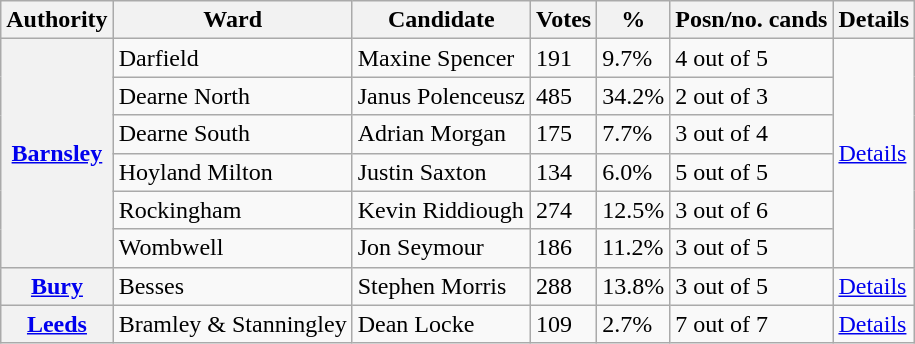<table class="wikitable">
<tr>
<th>Authority</th>
<th>Ward</th>
<th>Candidate</th>
<th>Votes</th>
<th>%</th>
<th>Posn/no. cands</th>
<th>Details</th>
</tr>
<tr>
<th rowspan=6><a href='#'>Barnsley</a></th>
<td>Darfield</td>
<td>Maxine Spencer</td>
<td>191</td>
<td>9.7%</td>
<td>4 out of 5</td>
<td rowspan=6><a href='#'>Details</a></td>
</tr>
<tr>
<td>Dearne North</td>
<td>Janus Polenceusz</td>
<td>485</td>
<td>34.2%</td>
<td>2 out of 3</td>
</tr>
<tr>
<td>Dearne South</td>
<td>Adrian Morgan</td>
<td>175</td>
<td>7.7%</td>
<td>3 out of 4</td>
</tr>
<tr>
<td>Hoyland Milton</td>
<td>Justin Saxton</td>
<td>134</td>
<td>6.0%</td>
<td>5 out of 5</td>
</tr>
<tr>
<td>Rockingham</td>
<td>Kevin Riddiough</td>
<td>274</td>
<td>12.5%</td>
<td>3 out of 6</td>
</tr>
<tr>
<td>Wombwell</td>
<td>Jon Seymour</td>
<td>186</td>
<td>11.2%</td>
<td>3 out of 5</td>
</tr>
<tr>
<th><a href='#'>Bury</a></th>
<td>Besses</td>
<td>Stephen Morris</td>
<td>288</td>
<td>13.8%</td>
<td>3 out of 5</td>
<td><a href='#'>Details</a></td>
</tr>
<tr>
<th><a href='#'>Leeds</a></th>
<td>Bramley & Stanningley</td>
<td>Dean Locke</td>
<td>109</td>
<td>2.7%</td>
<td>7 out of 7</td>
<td><a href='#'>Details</a></td>
</tr>
</table>
